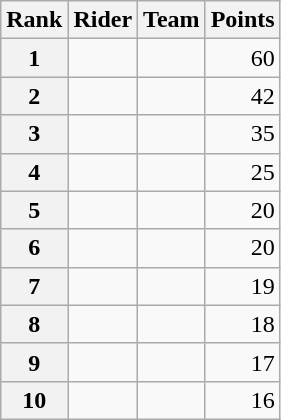<table class="wikitable" margin-bottom:0;">
<tr>
<th scope="col">Rank</th>
<th scope="col">Rider</th>
<th scope="col">Team</th>
<th scope="col">Points</th>
</tr>
<tr>
<th scope="row">1</th>
<td> </td>
<td></td>
<td align="right">60</td>
</tr>
<tr>
<th scope="row">2</th>
<td> </td>
<td></td>
<td align="right">42</td>
</tr>
<tr>
<th scope="row">3</th>
<td> </td>
<td></td>
<td align="right">35</td>
</tr>
<tr>
<th scope="row">4</th>
<td></td>
<td></td>
<td align="right">25</td>
</tr>
<tr>
<th scope="row">5</th>
<td></td>
<td></td>
<td align="right">20</td>
</tr>
<tr>
<th scope="row">6</th>
<td></td>
<td></td>
<td align="right">20</td>
</tr>
<tr>
<th scope="row">7</th>
<td></td>
<td></td>
<td align="right">19</td>
</tr>
<tr>
<th scope="row">8</th>
<td></td>
<td></td>
<td align="right">18</td>
</tr>
<tr>
<th scope="row">9</th>
<td></td>
<td></td>
<td align="right">17</td>
</tr>
<tr>
<th scope="row">10</th>
<td></td>
<td></td>
<td align="right">16</td>
</tr>
</table>
